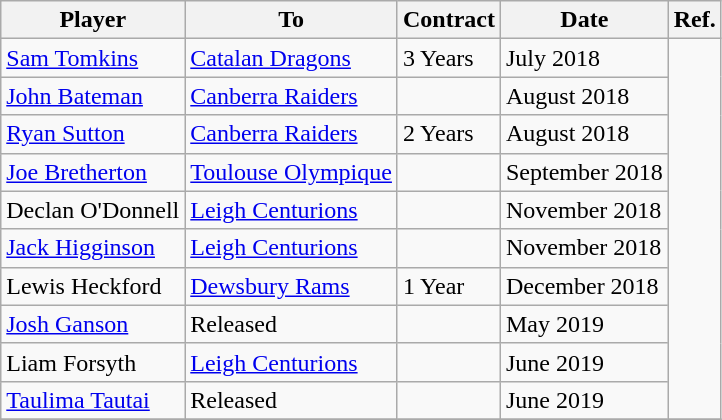<table class="wikitable">
<tr>
<th>Player</th>
<th>To</th>
<th>Contract</th>
<th>Date</th>
<th>Ref.</th>
</tr>
<tr>
<td> <a href='#'>Sam Tomkins</a></td>
<td> <a href='#'>Catalan Dragons</a></td>
<td>3 Years</td>
<td>July 2018</td>
<td rowspan="10"></td>
</tr>
<tr>
<td> <a href='#'>John Bateman</a></td>
<td> <a href='#'>Canberra Raiders</a></td>
<td></td>
<td>August 2018</td>
</tr>
<tr>
<td> <a href='#'>Ryan Sutton</a></td>
<td> <a href='#'>Canberra Raiders</a></td>
<td>2 Years</td>
<td>August 2018</td>
</tr>
<tr>
<td> <a href='#'>Joe Bretherton</a></td>
<td> <a href='#'>Toulouse Olympique</a></td>
<td></td>
<td>September 2018</td>
</tr>
<tr>
<td> Declan O'Donnell</td>
<td> <a href='#'>Leigh Centurions</a></td>
<td></td>
<td>November 2018</td>
</tr>
<tr>
<td> <a href='#'>Jack Higginson</a></td>
<td> <a href='#'>Leigh Centurions</a></td>
<td></td>
<td>November 2018</td>
</tr>
<tr>
<td> Lewis Heckford</td>
<td> <a href='#'>Dewsbury Rams</a></td>
<td>1 Year</td>
<td>December 2018</td>
</tr>
<tr>
<td> <a href='#'>Josh Ganson</a></td>
<td>Released</td>
<td></td>
<td>May 2019</td>
</tr>
<tr>
<td> Liam Forsyth</td>
<td> <a href='#'>Leigh Centurions</a></td>
<td></td>
<td>June 2019</td>
</tr>
<tr>
<td> <a href='#'>Taulima Tautai</a></td>
<td>Released</td>
<td></td>
<td>June 2019</td>
</tr>
<tr>
</tr>
</table>
